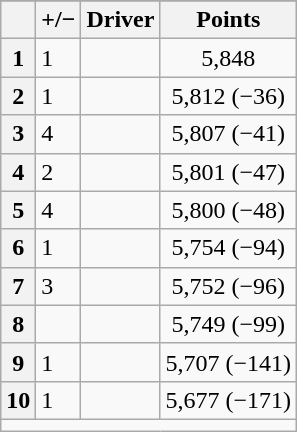<table class="wikitable sortable">
<tr>
</tr>
<tr>
<th scope="col"></th>
<th scope="col">+/−</th>
<th scope="col">Driver</th>
<th scope="col">Points</th>
</tr>
<tr>
<th scope="row">1</th>
<td align="left"> 1</td>
<td></td>
<td style="text-align:center;">5,848</td>
</tr>
<tr>
<th scope="row">2</th>
<td align="left"> 1</td>
<td></td>
<td style="text-align:center;">5,812 (−36)</td>
</tr>
<tr>
<th scope="row">3</th>
<td align="left"> 4</td>
<td></td>
<td style="text-align:center;">5,807 (−41)</td>
</tr>
<tr>
<th scope="row">4</th>
<td align="left"> 2</td>
<td></td>
<td style="text-align:center;">5,801 (−47)</td>
</tr>
<tr>
<th scope="row">5</th>
<td align="left"> 4</td>
<td></td>
<td style="text-align:center;">5,800 (−48)</td>
</tr>
<tr>
<th scope="row">6</th>
<td align="left"> 1</td>
<td></td>
<td style="text-align:center;">5,754 (−94)</td>
</tr>
<tr>
<th scope="row">7</th>
<td align="left"> 3</td>
<td></td>
<td style="text-align:center;">5,752 (−96)</td>
</tr>
<tr>
<th scope="row">8</th>
<td align="left"></td>
<td></td>
<td style="text-align:center;">5,749 (−99)</td>
</tr>
<tr>
<th scope="row">9</th>
<td align="left"> 1</td>
<td></td>
<td style="text-align:center;">5,707 (−141)</td>
</tr>
<tr>
<th scope="row">10</th>
<td align="left"> 1</td>
<td></td>
<td style="text-align:center;">5,677 (−171)</td>
</tr>
<tr class="sortbottom">
<td colspan="9"></td>
</tr>
</table>
